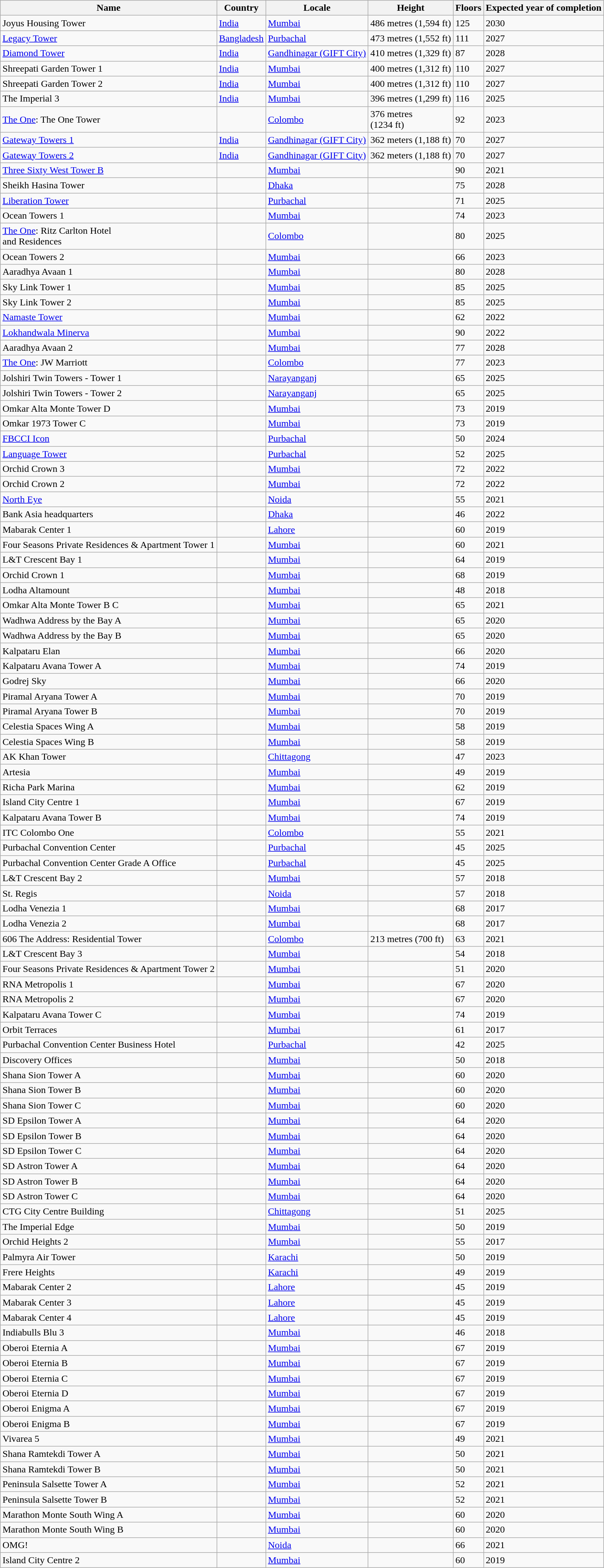<table class="wikitable sortable">
<tr>
<th>Name</th>
<th>Country</th>
<th>Locale</th>
<th>Height</th>
<th>Floors</th>
<th>Expected year of completion</th>
</tr>
<tr>
<td>Joyus Housing Tower</td>
<td> <a href='#'>India</a></td>
<td><a href='#'>Mumbai</a></td>
<td>486 metres (1,594 ft)</td>
<td>125</td>
<td>2030</td>
</tr>
<tr>
<td><a href='#'>Legacy Tower</a></td>
<td> <a href='#'>Bangladesh</a></td>
<td><a href='#'>Purbachal</a></td>
<td>473 metres (1,552 ft)</td>
<td>111</td>
<td>2027</td>
</tr>
<tr>
<td><a href='#'>Diamond Tower</a></td>
<td> <a href='#'>India</a></td>
<td><a href='#'>Gandhinagar (GIFT City)</a></td>
<td>410 metres (1,329 ft)</td>
<td>87</td>
<td>2028</td>
</tr>
<tr>
<td>Shreepati Garden Tower 1</td>
<td> <a href='#'>India</a></td>
<td><a href='#'>Mumbai</a></td>
<td>400 metres (1,312 ft)</td>
<td>110</td>
<td>2027</td>
</tr>
<tr>
<td>Shreepati Garden Tower 2</td>
<td> <a href='#'>India</a></td>
<td><a href='#'>Mumbai</a></td>
<td>400 metres (1,312 ft)</td>
<td>110</td>
<td>2027</td>
</tr>
<tr>
<td>The Imperial 3</td>
<td> <a href='#'>India</a></td>
<td><a href='#'>Mumbai</a></td>
<td>396 metres (1,299 ft)</td>
<td>116</td>
<td>2025</td>
</tr>
<tr>
<td><a href='#'>The One</a>: The One Tower</td>
<td></td>
<td><a href='#'>Colombo</a></td>
<td>376 metres<br>(1234 ft)</td>
<td>92</td>
<td>2023</td>
</tr>
<tr>
<td><a href='#'>Gateway Towers 1</a></td>
<td> <a href='#'>India</a></td>
<td><a href='#'>Gandhinagar (GIFT City)</a></td>
<td>362 meters (1,188 ft)</td>
<td>70</td>
<td>2027</td>
</tr>
<tr>
<td><a href='#'>Gateway Towers 2</a></td>
<td> <a href='#'>India</a></td>
<td><a href='#'>Gandhinagar (GIFT City)</a></td>
<td>362 meters (1,188 ft)</td>
<td>70</td>
<td>2027</td>
</tr>
<tr>
<td><a href='#'>Three Sixty West Tower B</a></td>
<td></td>
<td><a href='#'>Mumbai</a></td>
<td></td>
<td>90</td>
<td>2021</td>
</tr>
<tr>
<td>Sheikh Hasina Tower</td>
<td></td>
<td><a href='#'>Dhaka</a></td>
<td></td>
<td>75</td>
<td>2028</td>
</tr>
<tr>
<td><a href='#'>Liberation Tower</a></td>
<td></td>
<td><a href='#'>Purbachal</a></td>
<td></td>
<td>71</td>
<td>2025</td>
</tr>
<tr>
<td>Ocean Towers 1</td>
<td></td>
<td><a href='#'>Mumbai</a></td>
<td></td>
<td>74</td>
<td>2023</td>
</tr>
<tr>
<td><a href='#'>The One</a>: Ritz Carlton Hotel<br>and Residences</td>
<td></td>
<td><a href='#'>Colombo</a></td>
<td></td>
<td>80</td>
<td>2025</td>
</tr>
<tr>
<td>Ocean Towers 2</td>
<td></td>
<td><a href='#'>Mumbai</a></td>
<td></td>
<td>66</td>
<td>2023</td>
</tr>
<tr>
<td>Aaradhya Avaan 1</td>
<td></td>
<td><a href='#'>Mumbai</a></td>
<td></td>
<td>80</td>
<td>2028</td>
</tr>
<tr>
<td>Sky Link Tower 1</td>
<td></td>
<td><a href='#'>Mumbai</a></td>
<td></td>
<td>85</td>
<td>2025</td>
</tr>
<tr>
<td>Sky Link Tower 2</td>
<td></td>
<td><a href='#'>Mumbai</a></td>
<td></td>
<td>85</td>
<td>2025</td>
</tr>
<tr>
<td><a href='#'>Namaste Tower</a></td>
<td></td>
<td><a href='#'>Mumbai</a></td>
<td></td>
<td>62</td>
<td>2022</td>
</tr>
<tr>
<td><a href='#'>Lokhandwala Minerva</a></td>
<td></td>
<td><a href='#'>Mumbai</a></td>
<td></td>
<td>90</td>
<td>2022</td>
</tr>
<tr>
<td>Aaradhya Avaan 2</td>
<td></td>
<td><a href='#'>Mumbai</a></td>
<td></td>
<td>77</td>
<td>2028</td>
</tr>
<tr>
<td><a href='#'>The One</a>: JW Marriott</td>
<td></td>
<td><a href='#'>Colombo</a></td>
<td></td>
<td>77</td>
<td>2023</td>
</tr>
<tr>
<td>Jolshiri Twin Towers - Tower 1</td>
<td></td>
<td><a href='#'>Narayanganj</a></td>
<td></td>
<td>65</td>
<td>2025</td>
</tr>
<tr>
<td>Jolshiri Twin Towers - Tower 2</td>
<td></td>
<td><a href='#'>Narayanganj</a></td>
<td></td>
<td>65</td>
<td>2025</td>
</tr>
<tr>
<td>Omkar Alta Monte Tower D</td>
<td></td>
<td><a href='#'>Mumbai</a></td>
<td></td>
<td>73</td>
<td>2019</td>
</tr>
<tr>
<td>Omkar 1973 Tower C</td>
<td></td>
<td><a href='#'>Mumbai</a></td>
<td></td>
<td>73</td>
<td>2019</td>
</tr>
<tr>
<td><a href='#'>FBCCI Icon</a></td>
<td></td>
<td><a href='#'>Purbachal</a></td>
<td></td>
<td>50</td>
<td>2024</td>
</tr>
<tr>
<td><a href='#'>Language Tower</a></td>
<td></td>
<td><a href='#'>Purbachal</a></td>
<td></td>
<td>52</td>
<td>2025</td>
</tr>
<tr>
<td>Orchid Crown 3</td>
<td></td>
<td><a href='#'>Mumbai</a></td>
<td></td>
<td>72</td>
<td>2022</td>
</tr>
<tr>
<td>Orchid Crown 2</td>
<td></td>
<td><a href='#'>Mumbai</a></td>
<td></td>
<td>72</td>
<td>2022</td>
</tr>
<tr>
<td><a href='#'>North Eye</a></td>
<td></td>
<td><a href='#'>Noida</a></td>
<td></td>
<td>55</td>
<td>2021</td>
</tr>
<tr>
<td>Bank Asia headquarters</td>
<td></td>
<td><a href='#'>Dhaka</a></td>
<td></td>
<td>46</td>
<td>2022</td>
</tr>
<tr>
<td>Mabarak Center 1</td>
<td></td>
<td><a href='#'>Lahore</a></td>
<td></td>
<td>60</td>
<td>2019</td>
</tr>
<tr>
<td>Four Seasons Private Residences & Apartment Tower 1</td>
<td></td>
<td><a href='#'>Mumbai</a></td>
<td></td>
<td>60</td>
<td>2021</td>
</tr>
<tr>
<td>L&T Crescent Bay 1</td>
<td></td>
<td><a href='#'>Mumbai</a></td>
<td></td>
<td>64</td>
<td>2019</td>
</tr>
<tr>
<td>Orchid Crown 1</td>
<td></td>
<td><a href='#'>Mumbai</a></td>
<td></td>
<td>68</td>
<td>2019</td>
</tr>
<tr>
<td>Lodha Altamount</td>
<td></td>
<td><a href='#'>Mumbai</a></td>
<td></td>
<td>48</td>
<td>2018</td>
</tr>
<tr>
<td>Omkar Alta Monte Tower B C</td>
<td></td>
<td><a href='#'>Mumbai</a></td>
<td></td>
<td>65</td>
<td>2021</td>
</tr>
<tr>
<td>Wadhwa Address by the Bay A</td>
<td></td>
<td><a href='#'>Mumbai</a></td>
<td></td>
<td>65</td>
<td>2020</td>
</tr>
<tr>
<td>Wadhwa Address by the Bay B</td>
<td></td>
<td><a href='#'>Mumbai</a></td>
<td></td>
<td>65</td>
<td>2020</td>
</tr>
<tr>
<td>Kalpataru Elan</td>
<td></td>
<td><a href='#'>Mumbai</a></td>
<td></td>
<td>66</td>
<td>2020</td>
</tr>
<tr>
<td>Kalpataru Avana Tower A</td>
<td></td>
<td><a href='#'>Mumbai</a></td>
<td></td>
<td>74</td>
<td>2019</td>
</tr>
<tr>
<td>Godrej Sky</td>
<td></td>
<td><a href='#'>Mumbai</a></td>
<td></td>
<td>66</td>
<td>2020</td>
</tr>
<tr>
<td>Piramal Aryana Tower A</td>
<td></td>
<td><a href='#'>Mumbai</a></td>
<td></td>
<td>70</td>
<td>2019</td>
</tr>
<tr>
<td>Piramal Aryana Tower B</td>
<td></td>
<td><a href='#'>Mumbai</a></td>
<td></td>
<td>70</td>
<td>2019</td>
</tr>
<tr>
<td>Celestia Spaces Wing A</td>
<td></td>
<td><a href='#'>Mumbai</a></td>
<td></td>
<td>58</td>
<td>2019</td>
</tr>
<tr>
<td>Celestia Spaces Wing B</td>
<td></td>
<td><a href='#'>Mumbai</a></td>
<td></td>
<td>58</td>
<td>2019</td>
</tr>
<tr>
<td>AK Khan Tower</td>
<td></td>
<td><a href='#'>Chittagong</a></td>
<td></td>
<td>47</td>
<td>2023</td>
</tr>
<tr>
<td>Artesia</td>
<td></td>
<td><a href='#'>Mumbai</a></td>
<td></td>
<td>49</td>
<td>2019</td>
</tr>
<tr>
<td>Richa Park Marina</td>
<td></td>
<td><a href='#'>Mumbai</a></td>
<td></td>
<td>62</td>
<td>2019</td>
</tr>
<tr>
<td>Island City Centre 1</td>
<td></td>
<td><a href='#'>Mumbai</a></td>
<td></td>
<td>67</td>
<td>2019</td>
</tr>
<tr>
<td>Kalpataru Avana Tower B</td>
<td></td>
<td><a href='#'>Mumbai</a></td>
<td></td>
<td>74</td>
<td>2019</td>
</tr>
<tr>
<td>ITC Colombo One</td>
<td></td>
<td><a href='#'>Colombo</a></td>
<td></td>
<td>55</td>
<td>2021</td>
</tr>
<tr>
<td>Purbachal Convention Center</td>
<td></td>
<td><a href='#'>Purbachal</a></td>
<td></td>
<td>45</td>
<td>2025</td>
</tr>
<tr>
<td>Purbachal Convention Center Grade A Office</td>
<td></td>
<td><a href='#'>Purbachal</a></td>
<td></td>
<td>45</td>
<td>2025</td>
</tr>
<tr>
<td>L&T Crescent Bay 2</td>
<td></td>
<td><a href='#'>Mumbai</a></td>
<td></td>
<td>57</td>
<td>2018</td>
</tr>
<tr>
<td>St. Regis</td>
<td></td>
<td><a href='#'>Noida</a></td>
<td></td>
<td>57</td>
<td>2018</td>
</tr>
<tr>
<td>Lodha Venezia 1</td>
<td></td>
<td><a href='#'>Mumbai</a></td>
<td></td>
<td>68</td>
<td>2017</td>
</tr>
<tr>
<td>Lodha Venezia 2</td>
<td></td>
<td><a href='#'>Mumbai</a></td>
<td></td>
<td>68</td>
<td>2017</td>
</tr>
<tr>
<td>606 The Address: Residential Tower</td>
<td></td>
<td><a href='#'>Colombo</a></td>
<td>213 metres (700 ft)</td>
<td>63</td>
<td>2021</td>
</tr>
<tr>
<td>L&T Crescent Bay 3</td>
<td></td>
<td><a href='#'>Mumbai</a></td>
<td></td>
<td>54</td>
<td>2018</td>
</tr>
<tr>
<td>Four Seasons Private Residences & Apartment Tower 2</td>
<td></td>
<td><a href='#'>Mumbai</a></td>
<td></td>
<td>51</td>
<td>2020</td>
</tr>
<tr>
<td>RNA Metropolis 1</td>
<td></td>
<td><a href='#'>Mumbai</a></td>
<td></td>
<td>67</td>
<td>2020</td>
</tr>
<tr>
<td>RNA Metropolis 2</td>
<td></td>
<td><a href='#'>Mumbai</a></td>
<td></td>
<td>67</td>
<td>2020</td>
</tr>
<tr>
<td>Kalpataru Avana Tower C</td>
<td></td>
<td><a href='#'>Mumbai</a></td>
<td></td>
<td>74</td>
<td>2019</td>
</tr>
<tr>
<td>Orbit Terraces</td>
<td></td>
<td><a href='#'>Mumbai</a></td>
<td></td>
<td>61</td>
<td>2017</td>
</tr>
<tr>
<td>Purbachal Convention Center Business Hotel</td>
<td></td>
<td><a href='#'>Purbachal</a></td>
<td></td>
<td>42</td>
<td>2025</td>
</tr>
<tr>
<td>Discovery Offices</td>
<td></td>
<td><a href='#'>Mumbai</a></td>
<td></td>
<td>50</td>
<td>2018</td>
</tr>
<tr>
<td>Shana Sion Tower A</td>
<td></td>
<td><a href='#'>Mumbai</a></td>
<td></td>
<td>60</td>
<td>2020</td>
</tr>
<tr>
<td>Shana Sion Tower B</td>
<td></td>
<td><a href='#'>Mumbai</a></td>
<td></td>
<td>60</td>
<td>2020</td>
</tr>
<tr>
<td>Shana Sion Tower C</td>
<td></td>
<td><a href='#'>Mumbai</a></td>
<td></td>
<td>60</td>
<td>2020</td>
</tr>
<tr>
<td>SD Epsilon Tower A</td>
<td></td>
<td><a href='#'>Mumbai</a></td>
<td></td>
<td>64</td>
<td>2020</td>
</tr>
<tr>
<td>SD Epsilon Tower B</td>
<td></td>
<td><a href='#'>Mumbai</a></td>
<td></td>
<td>64</td>
<td>2020</td>
</tr>
<tr>
<td>SD Epsilon Tower C</td>
<td></td>
<td><a href='#'>Mumbai</a></td>
<td></td>
<td>64</td>
<td>2020</td>
</tr>
<tr>
<td>SD Astron Tower A</td>
<td></td>
<td><a href='#'>Mumbai</a></td>
<td></td>
<td>64</td>
<td>2020</td>
</tr>
<tr>
<td>SD Astron Tower B</td>
<td></td>
<td><a href='#'>Mumbai</a></td>
<td></td>
<td>64</td>
<td>2020</td>
</tr>
<tr>
<td>SD Astron Tower C</td>
<td></td>
<td><a href='#'>Mumbai</a></td>
<td></td>
<td>64</td>
<td>2020</td>
</tr>
<tr>
<td>CTG City Centre Building</td>
<td></td>
<td><a href='#'>Chittagong</a></td>
<td></td>
<td>51</td>
<td>2025</td>
</tr>
<tr>
<td>The Imperial Edge</td>
<td></td>
<td><a href='#'>Mumbai</a></td>
<td></td>
<td>50</td>
<td>2019</td>
</tr>
<tr>
<td>Orchid Heights 2</td>
<td></td>
<td><a href='#'>Mumbai</a></td>
<td></td>
<td>55</td>
<td>2017</td>
</tr>
<tr>
<td>Palmyra Air Tower</td>
<td></td>
<td><a href='#'>Karachi</a></td>
<td></td>
<td>50</td>
<td>2019</td>
</tr>
<tr>
<td>Frere Heights</td>
<td></td>
<td><a href='#'>Karachi</a></td>
<td></td>
<td>49</td>
<td>2019</td>
</tr>
<tr>
<td>Mabarak Center 2</td>
<td></td>
<td><a href='#'>Lahore</a></td>
<td></td>
<td>45</td>
<td>2019</td>
</tr>
<tr>
<td>Mabarak Center 3</td>
<td></td>
<td><a href='#'>Lahore</a></td>
<td></td>
<td>45</td>
<td>2019</td>
</tr>
<tr>
<td>Mabarak Center 4</td>
<td></td>
<td><a href='#'>Lahore</a></td>
<td></td>
<td>45</td>
<td>2019</td>
</tr>
<tr>
<td>Indiabulls Blu 3</td>
<td></td>
<td><a href='#'>Mumbai</a></td>
<td></td>
<td>46</td>
<td>2018</td>
</tr>
<tr>
<td>Oberoi Eternia A</td>
<td></td>
<td><a href='#'>Mumbai</a></td>
<td></td>
<td>67</td>
<td>2019</td>
</tr>
<tr>
<td>Oberoi Eternia B</td>
<td></td>
<td><a href='#'>Mumbai</a></td>
<td></td>
<td>67</td>
<td>2019</td>
</tr>
<tr>
<td>Oberoi Eternia C</td>
<td></td>
<td><a href='#'>Mumbai</a></td>
<td></td>
<td>67</td>
<td>2019</td>
</tr>
<tr>
<td>Oberoi Eternia D</td>
<td></td>
<td><a href='#'>Mumbai</a></td>
<td></td>
<td>67</td>
<td>2019</td>
</tr>
<tr>
<td>Oberoi Enigma A</td>
<td></td>
<td><a href='#'>Mumbai</a></td>
<td></td>
<td>67</td>
<td>2019</td>
</tr>
<tr>
<td>Oberoi Enigma B</td>
<td></td>
<td><a href='#'>Mumbai</a></td>
<td></td>
<td>67</td>
<td>2019</td>
</tr>
<tr>
<td>Vivarea 5</td>
<td></td>
<td><a href='#'>Mumbai</a></td>
<td></td>
<td>49</td>
<td>2021</td>
</tr>
<tr>
<td>Shana Ramtekdi Tower A</td>
<td></td>
<td><a href='#'>Mumbai</a></td>
<td></td>
<td>50</td>
<td>2021</td>
</tr>
<tr>
<td>Shana Ramtekdi Tower B</td>
<td></td>
<td><a href='#'>Mumbai</a></td>
<td></td>
<td>50</td>
<td>2021</td>
</tr>
<tr>
<td>Peninsula Salsette Tower A</td>
<td></td>
<td><a href='#'>Mumbai</a></td>
<td></td>
<td>52</td>
<td>2021</td>
</tr>
<tr>
<td>Peninsula Salsette Tower B</td>
<td></td>
<td><a href='#'>Mumbai</a></td>
<td></td>
<td>52</td>
<td>2021</td>
</tr>
<tr>
<td>Marathon Monte South Wing A</td>
<td></td>
<td><a href='#'>Mumbai</a></td>
<td></td>
<td>60</td>
<td>2020<br></td>
</tr>
<tr>
<td>Marathon Monte South Wing B</td>
<td></td>
<td><a href='#'>Mumbai</a></td>
<td></td>
<td>60</td>
<td>2020<br></td>
</tr>
<tr>
<td>OMG!</td>
<td></td>
<td><a href='#'>Noida</a></td>
<td></td>
<td>66</td>
<td>2021</td>
</tr>
<tr>
<td>Island City Centre 2</td>
<td></td>
<td><a href='#'>Mumbai</a></td>
<td></td>
<td>60</td>
<td>2019</td>
</tr>
</table>
